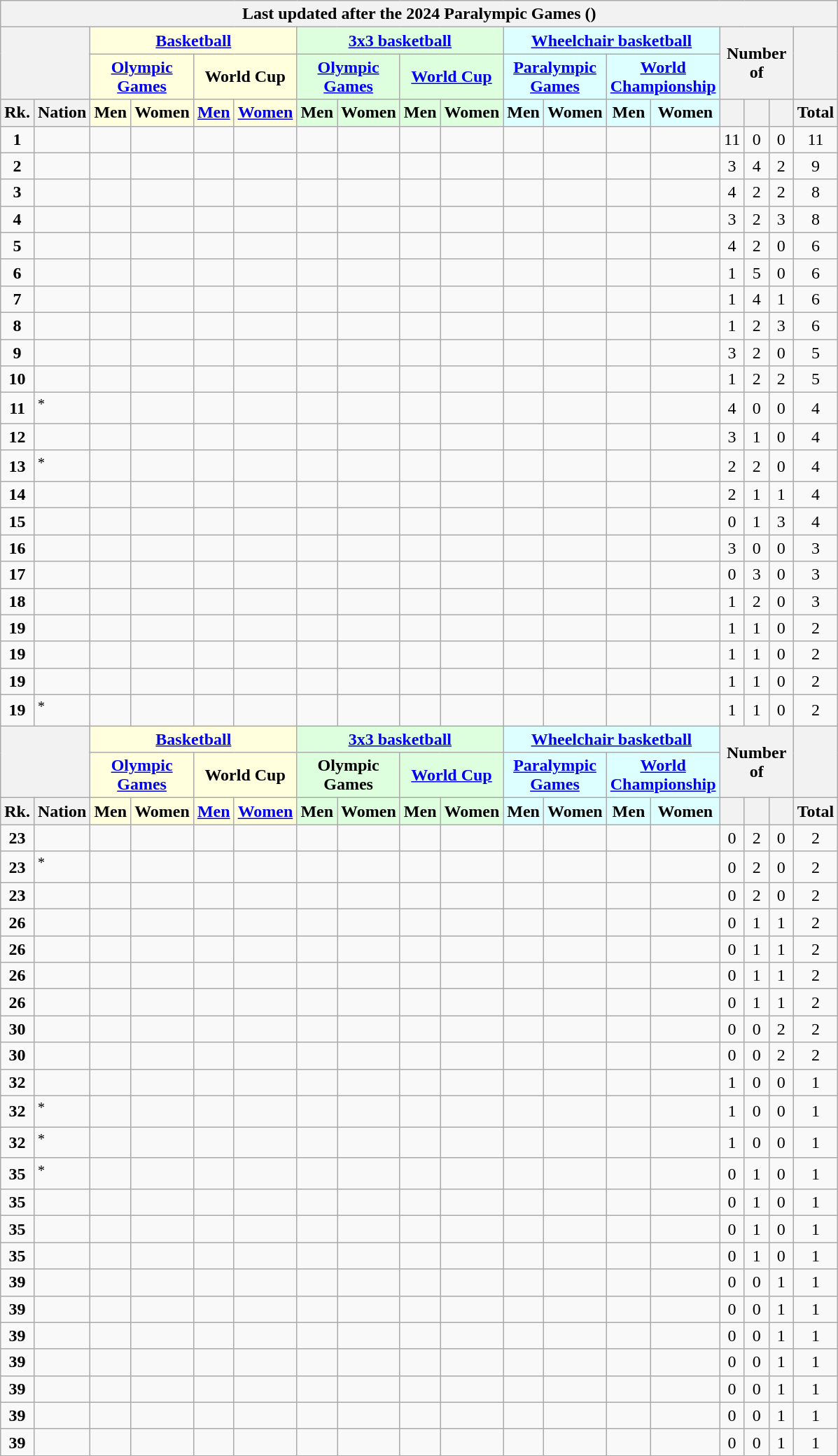<table class="wikitable" style="margin-top: 0em; text-align: center; font-size: 100%;">
<tr>
<th colspan="18">Last updated after the 2024 Paralympic Games ()</th>
</tr>
<tr>
<th rowspan="2" colspan="2"></th>
<th colspan="4" style="background: #ffd;"><a href='#'>Basketball</a></th>
<th colspan="4" style="background: #dfd;"><a href='#'>3x3 basketball</a></th>
<th colspan="4" style="background: #dff;"><a href='#'>Wheelchair basketball</a></th>
<th rowspan="2" colspan="3">Number of</th>
<th rowspan="2"></th>
</tr>
<tr>
<th colspan="2" style="background: #ffd;"><a href='#'>Olympic Games</a></th>
<th colspan="2" style="background: #ffd;">World Cup</th>
<th colspan="2" style="background: #dfd;"><a href='#'>Olympic Games</a></th>
<th colspan="2" style="background: #dfd;"><a href='#'>World Cup</a></th>
<th colspan="2" style="background: #dff;"><a href='#'>Paralympic Games</a></th>
<th colspan="2" style="background: #dff;"><a href='#'>World Championship</a></th>
</tr>
<tr>
<th style="width: 1em;">Rk.</th>
<th>Nation</th>
<th style="background: #ffd; width: 1em;">Men</th>
<th style="background: #ffd; width: 1em;">Women</th>
<th style="background: #ffd; width: 1em;"><a href='#'>Men</a></th>
<th style="background: #ffd; width: 1em;"><a href='#'>Women</a></th>
<th style="background: #dfd; width: 1em;">Men</th>
<th style="background: #dfd; width: 1em;">Women</th>
<th style="background: #dfd; width: 1em;">Men</th>
<th style="background: #dfd; width: 1em;">Women</th>
<th style="background: #dff; width: 1em;">Men</th>
<th style="background: #dff; width: 1em;">Women</th>
<th style="background: #dff; width: 1em;">Men</th>
<th style="background: #dff; width: 1em;">Women</th>
<th style="width: 1em;"></th>
<th style="width: 1em;"></th>
<th style="width: 1em;"></th>
<th style="width: 1em;">Total</th>
</tr>
<tr>
<td><strong>1</strong></td>
<td style="text-align: left;"></td>
<td></td>
<td></td>
<td></td>
<td></td>
<td></td>
<td></td>
<td></td>
<td></td>
<td></td>
<td></td>
<td></td>
<td></td>
<td>11</td>
<td>0</td>
<td>0</td>
<td>11</td>
</tr>
<tr>
<td><strong>2</strong></td>
<td style="text-align: left;"></td>
<td></td>
<td></td>
<td></td>
<td></td>
<td></td>
<td></td>
<td></td>
<td></td>
<td></td>
<td></td>
<td></td>
<td></td>
<td>3</td>
<td>4</td>
<td>2</td>
<td>9</td>
</tr>
<tr>
<td><strong>3</strong></td>
<td style="text-align: left;"></td>
<td></td>
<td></td>
<td></td>
<td></td>
<td></td>
<td></td>
<td></td>
<td></td>
<td></td>
<td></td>
<td></td>
<td></td>
<td>4</td>
<td>2</td>
<td>2</td>
<td>8</td>
</tr>
<tr>
<td><strong>4</strong></td>
<td style="text-align: left;"></td>
<td></td>
<td></td>
<td></td>
<td></td>
<td></td>
<td></td>
<td></td>
<td></td>
<td></td>
<td></td>
<td></td>
<td></td>
<td>3</td>
<td>2</td>
<td>3</td>
<td>8</td>
</tr>
<tr>
<td><strong>5</strong></td>
<td style="text-align: left;"></td>
<td></td>
<td></td>
<td></td>
<td></td>
<td></td>
<td></td>
<td></td>
<td></td>
<td></td>
<td></td>
<td></td>
<td></td>
<td>4</td>
<td>2</td>
<td>0</td>
<td>6</td>
</tr>
<tr>
<td><strong>6</strong></td>
<td style="text-align: left;"></td>
<td></td>
<td></td>
<td></td>
<td></td>
<td></td>
<td></td>
<td></td>
<td></td>
<td></td>
<td></td>
<td></td>
<td></td>
<td>1</td>
<td>5</td>
<td>0</td>
<td>6</td>
</tr>
<tr>
<td><strong>7</strong></td>
<td style="text-align: left;"></td>
<td></td>
<td></td>
<td></td>
<td></td>
<td></td>
<td></td>
<td></td>
<td></td>
<td></td>
<td></td>
<td></td>
<td></td>
<td>1</td>
<td>4</td>
<td>1</td>
<td>6</td>
</tr>
<tr>
<td><strong>8</strong></td>
<td style="text-align: left;"></td>
<td></td>
<td></td>
<td></td>
<td></td>
<td></td>
<td></td>
<td></td>
<td></td>
<td></td>
<td></td>
<td></td>
<td></td>
<td>1</td>
<td>2</td>
<td>3</td>
<td>6</td>
</tr>
<tr>
<td><strong>9</strong></td>
<td style="text-align: left;"></td>
<td></td>
<td></td>
<td></td>
<td></td>
<td></td>
<td></td>
<td></td>
<td></td>
<td></td>
<td></td>
<td></td>
<td></td>
<td>3</td>
<td>2</td>
<td>0</td>
<td>5</td>
</tr>
<tr>
<td><strong>10</strong></td>
<td style="text-align: left;"></td>
<td></td>
<td></td>
<td></td>
<td></td>
<td></td>
<td></td>
<td></td>
<td></td>
<td></td>
<td></td>
<td></td>
<td></td>
<td>1</td>
<td>2</td>
<td>2</td>
<td>5</td>
</tr>
<tr>
<td><strong>11</strong></td>
<td style="text-align: left;"><em></em><sup>*</sup></td>
<td></td>
<td></td>
<td></td>
<td></td>
<td></td>
<td></td>
<td></td>
<td></td>
<td></td>
<td></td>
<td></td>
<td></td>
<td>4</td>
<td>0</td>
<td>0</td>
<td>4</td>
</tr>
<tr>
<td><strong>12</strong></td>
<td style="text-align: left;"></td>
<td></td>
<td></td>
<td></td>
<td></td>
<td></td>
<td></td>
<td></td>
<td></td>
<td></td>
<td></td>
<td></td>
<td></td>
<td>3</td>
<td>1</td>
<td>0</td>
<td>4</td>
</tr>
<tr>
<td><strong>13</strong></td>
<td style="text-align: left;"><em></em><sup>*</sup></td>
<td></td>
<td></td>
<td></td>
<td></td>
<td></td>
<td></td>
<td></td>
<td></td>
<td></td>
<td></td>
<td></td>
<td></td>
<td>2</td>
<td>2</td>
<td>0</td>
<td>4</td>
</tr>
<tr>
<td><strong>14</strong></td>
<td style="text-align: left;"></td>
<td></td>
<td></td>
<td></td>
<td></td>
<td></td>
<td></td>
<td></td>
<td></td>
<td></td>
<td></td>
<td></td>
<td></td>
<td>2</td>
<td>1</td>
<td>1</td>
<td>4</td>
</tr>
<tr>
<td><strong>15</strong></td>
<td style="text-align: left;"></td>
<td></td>
<td></td>
<td></td>
<td></td>
<td></td>
<td></td>
<td></td>
<td></td>
<td></td>
<td></td>
<td></td>
<td></td>
<td>0</td>
<td>1</td>
<td>3</td>
<td>4</td>
</tr>
<tr>
<td><strong>16</strong></td>
<td style="text-align: left;"></td>
<td></td>
<td></td>
<td></td>
<td></td>
<td></td>
<td></td>
<td></td>
<td></td>
<td></td>
<td></td>
<td></td>
<td></td>
<td>3</td>
<td>0</td>
<td>0</td>
<td>3</td>
</tr>
<tr>
<td><strong>17</strong></td>
<td style="text-align: left;"></td>
<td></td>
<td></td>
<td></td>
<td></td>
<td></td>
<td></td>
<td></td>
<td></td>
<td></td>
<td></td>
<td></td>
<td></td>
<td>0</td>
<td>3</td>
<td>0</td>
<td>3</td>
</tr>
<tr>
<td><strong>18</strong></td>
<td style="text-align: left;"></td>
<td></td>
<td></td>
<td></td>
<td></td>
<td></td>
<td></td>
<td></td>
<td></td>
<td></td>
<td></td>
<td></td>
<td></td>
<td>1</td>
<td>2</td>
<td>0</td>
<td>3</td>
</tr>
<tr>
<td><strong>19</strong></td>
<td style="text-align: left;"></td>
<td></td>
<td></td>
<td></td>
<td></td>
<td></td>
<td></td>
<td></td>
<td></td>
<td></td>
<td></td>
<td></td>
<td></td>
<td>1</td>
<td>1</td>
<td>0</td>
<td>2</td>
</tr>
<tr>
<td><strong>19</strong></td>
<td style="text-align: left;"></td>
<td></td>
<td></td>
<td></td>
<td></td>
<td></td>
<td></td>
<td></td>
<td></td>
<td></td>
<td></td>
<td></td>
<td></td>
<td>1</td>
<td>1</td>
<td>0</td>
<td>2</td>
</tr>
<tr>
<td><strong>19</strong></td>
<td style="text-align: left;"></td>
<td></td>
<td></td>
<td></td>
<td></td>
<td></td>
<td></td>
<td></td>
<td></td>
<td></td>
<td></td>
<td></td>
<td></td>
<td>1</td>
<td>1</td>
<td>0</td>
<td>2</td>
</tr>
<tr>
<td><strong>19</strong></td>
<td style="text-align: left;"><em></em><sup>*</sup></td>
<td></td>
<td></td>
<td></td>
<td></td>
<td></td>
<td></td>
<td></td>
<td></td>
<td></td>
<td></td>
<td></td>
<td></td>
<td>1</td>
<td>1</td>
<td>0</td>
<td>2</td>
</tr>
<tr>
<th rowspan="2" colspan="2"></th>
<th colspan="4" style="background: #ffd;"><a href='#'>Basketball</a></th>
<th colspan="4" style="background: #dfd;"><a href='#'>3x3 basketball</a></th>
<th colspan="4" style="background: #dff;"><a href='#'>Wheelchair basketball</a></th>
<th rowspan="2" colspan="3">Number of</th>
<th rowspan="2"></th>
</tr>
<tr>
<th colspan="2" style="background: #ffd;"><a href='#'>Olympic Games</a></th>
<th colspan="2" style="background: #ffd;">World Cup</th>
<th colspan="2" style="background: #dfd;">Olympic Games</th>
<th colspan="2" style="background: #dfd;"><a href='#'>World Cup</a></th>
<th colspan="2" style="background: #dff;"><a href='#'>Paralympic Games</a></th>
<th colspan="2" style="background: #dff;"><a href='#'>World Championship</a></th>
</tr>
<tr>
<th style="width: 1em;">Rk.</th>
<th>Nation</th>
<th style="background: #ffd; width: 1em;">Men</th>
<th style="background: #ffd; width: 1em;">Women</th>
<th style="background: #ffd; width: 1em;"><a href='#'>Men</a></th>
<th style="background: #ffd; width: 1em;"><a href='#'>Women</a></th>
<th style="background: #dfd; width: 1em;">Men</th>
<th style="background: #dfd; width: 1em;">Women</th>
<th style="background: #dfd; width: 1em;">Men</th>
<th style="background: #dfd; width: 1em;">Women</th>
<th style="background: #dff; width: 1em;">Men</th>
<th style="background: #dff; width: 1em;">Women</th>
<th style="background: #dff; width: 1em;">Men</th>
<th style="background: #dff; width: 1em;">Women</th>
<th style="width: 1em;"></th>
<th style="width: 1em;"></th>
<th style="width: 1em;"></th>
<th style="width: 1em;">Total</th>
</tr>
<tr>
<td><strong>23</strong></td>
<td style="text-align: left;"></td>
<td></td>
<td></td>
<td></td>
<td></td>
<td></td>
<td></td>
<td></td>
<td></td>
<td></td>
<td></td>
<td></td>
<td></td>
<td>0</td>
<td>2</td>
<td>0</td>
<td>2</td>
</tr>
<tr>
<td><strong>23</strong></td>
<td style="text-align: left;"><em></em><sup>*</sup></td>
<td></td>
<td></td>
<td></td>
<td></td>
<td></td>
<td></td>
<td></td>
<td></td>
<td></td>
<td></td>
<td></td>
<td></td>
<td>0</td>
<td>2</td>
<td>0</td>
<td>2</td>
</tr>
<tr>
<td><strong>23</strong></td>
<td style="text-align: left;"></td>
<td></td>
<td></td>
<td></td>
<td></td>
<td></td>
<td></td>
<td></td>
<td></td>
<td></td>
<td></td>
<td></td>
<td></td>
<td>0</td>
<td>2</td>
<td>0</td>
<td>2</td>
</tr>
<tr>
<td><strong>26</strong></td>
<td style="text-align: left;"></td>
<td></td>
<td></td>
<td></td>
<td></td>
<td></td>
<td></td>
<td></td>
<td></td>
<td></td>
<td></td>
<td></td>
<td></td>
<td>0</td>
<td>1</td>
<td>1</td>
<td>2</td>
</tr>
<tr>
<td><strong>26</strong></td>
<td style="text-align: left;"></td>
<td></td>
<td></td>
<td></td>
<td></td>
<td></td>
<td></td>
<td></td>
<td></td>
<td></td>
<td></td>
<td></td>
<td></td>
<td>0</td>
<td>1</td>
<td>1</td>
<td>2</td>
</tr>
<tr>
<td><strong>26</strong></td>
<td style="text-align: left;"></td>
<td></td>
<td></td>
<td></td>
<td></td>
<td></td>
<td></td>
<td></td>
<td></td>
<td></td>
<td></td>
<td></td>
<td></td>
<td>0</td>
<td>1</td>
<td>1</td>
<td>2</td>
</tr>
<tr>
<td><strong>26</strong></td>
<td style="text-align: left;"></td>
<td></td>
<td></td>
<td></td>
<td></td>
<td></td>
<td></td>
<td></td>
<td></td>
<td></td>
<td></td>
<td></td>
<td></td>
<td>0</td>
<td>1</td>
<td>1</td>
<td>2</td>
</tr>
<tr>
<td><strong>30</strong></td>
<td style="text-align: left;"></td>
<td></td>
<td></td>
<td></td>
<td></td>
<td></td>
<td></td>
<td></td>
<td></td>
<td></td>
<td></td>
<td></td>
<td></td>
<td>0</td>
<td>0</td>
<td>2</td>
<td>2</td>
</tr>
<tr>
<td><strong>30</strong></td>
<td style="text-align: left;"></td>
<td></td>
<td></td>
<td></td>
<td></td>
<td></td>
<td></td>
<td></td>
<td></td>
<td></td>
<td></td>
<td></td>
<td></td>
<td>0</td>
<td>0</td>
<td>2</td>
<td>2</td>
</tr>
<tr>
<td><strong>32</strong></td>
<td style="text-align: left;"></td>
<td></td>
<td></td>
<td></td>
<td></td>
<td></td>
<td></td>
<td></td>
<td></td>
<td></td>
<td></td>
<td></td>
<td></td>
<td>1</td>
<td>0</td>
<td>0</td>
<td>1</td>
</tr>
<tr>
<td><strong>32</strong></td>
<td style="text-align: left;"><em></em><sup>*</sup></td>
<td></td>
<td></td>
<td></td>
<td></td>
<td></td>
<td></td>
<td></td>
<td></td>
<td></td>
<td></td>
<td></td>
<td></td>
<td>1</td>
<td>0</td>
<td>0</td>
<td>1</td>
</tr>
<tr>
<td><strong>32</strong></td>
<td style="text-align: left;"><em></em><sup>*</sup></td>
<td></td>
<td></td>
<td></td>
<td></td>
<td></td>
<td></td>
<td></td>
<td></td>
<td></td>
<td></td>
<td></td>
<td></td>
<td>1</td>
<td>0</td>
<td>0</td>
<td>1</td>
</tr>
<tr>
<td><strong>35</strong></td>
<td style="text-align: left;"><em></em><sup>*</sup></td>
<td></td>
<td></td>
<td></td>
<td></td>
<td></td>
<td></td>
<td></td>
<td></td>
<td></td>
<td></td>
<td></td>
<td></td>
<td>0</td>
<td>1</td>
<td>0</td>
<td>1</td>
</tr>
<tr>
<td><strong>35</strong></td>
<td style="text-align: left;"></td>
<td></td>
<td></td>
<td></td>
<td></td>
<td></td>
<td></td>
<td></td>
<td></td>
<td></td>
<td></td>
<td></td>
<td></td>
<td>0</td>
<td>1</td>
<td>0</td>
<td>1</td>
</tr>
<tr>
<td><strong>35</strong></td>
<td style="text-align: left;"></td>
<td></td>
<td></td>
<td></td>
<td></td>
<td></td>
<td></td>
<td></td>
<td></td>
<td></td>
<td></td>
<td></td>
<td></td>
<td>0</td>
<td>1</td>
<td>0</td>
<td>1</td>
</tr>
<tr>
<td><strong>35</strong></td>
<td style="text-align: left;"></td>
<td></td>
<td></td>
<td></td>
<td></td>
<td></td>
<td></td>
<td></td>
<td></td>
<td></td>
<td></td>
<td></td>
<td></td>
<td>0</td>
<td>1</td>
<td>0</td>
<td>1</td>
</tr>
<tr>
<td><strong>39</strong></td>
<td style="text-align: left;"></td>
<td></td>
<td></td>
<td></td>
<td></td>
<td></td>
<td></td>
<td></td>
<td></td>
<td></td>
<td></td>
<td></td>
<td></td>
<td>0</td>
<td>0</td>
<td>1</td>
<td>1</td>
</tr>
<tr>
<td><strong>39</strong></td>
<td style="text-align: left;"></td>
<td></td>
<td></td>
<td></td>
<td></td>
<td></td>
<td></td>
<td></td>
<td></td>
<td></td>
<td></td>
<td></td>
<td></td>
<td>0</td>
<td>0</td>
<td>1</td>
<td>1</td>
</tr>
<tr>
<td><strong>39</strong></td>
<td style="text-align: left;"></td>
<td></td>
<td></td>
<td></td>
<td></td>
<td></td>
<td></td>
<td></td>
<td></td>
<td></td>
<td></td>
<td></td>
<td></td>
<td>0</td>
<td>0</td>
<td>1</td>
<td>1</td>
</tr>
<tr>
<td><strong>39</strong></td>
<td style="text-align: left;"></td>
<td></td>
<td></td>
<td></td>
<td></td>
<td></td>
<td></td>
<td></td>
<td></td>
<td></td>
<td></td>
<td></td>
<td></td>
<td>0</td>
<td>0</td>
<td>1</td>
<td>1</td>
</tr>
<tr>
<td><strong>39</strong></td>
<td style="text-align: left;"></td>
<td></td>
<td></td>
<td></td>
<td></td>
<td></td>
<td></td>
<td></td>
<td></td>
<td></td>
<td></td>
<td></td>
<td></td>
<td>0</td>
<td>0</td>
<td>1</td>
<td>1</td>
</tr>
<tr>
<td><strong>39</strong></td>
<td style="text-align: left;"></td>
<td></td>
<td></td>
<td></td>
<td></td>
<td></td>
<td></td>
<td></td>
<td></td>
<td></td>
<td></td>
<td></td>
<td></td>
<td>0</td>
<td>0</td>
<td>1</td>
<td>1</td>
</tr>
<tr>
<td><strong>39</strong></td>
<td style="text-align: left;"></td>
<td></td>
<td></td>
<td></td>
<td></td>
<td></td>
<td></td>
<td></td>
<td></td>
<td></td>
<td></td>
<td></td>
<td></td>
<td>0</td>
<td>0</td>
<td>1</td>
<td>1</td>
</tr>
</table>
